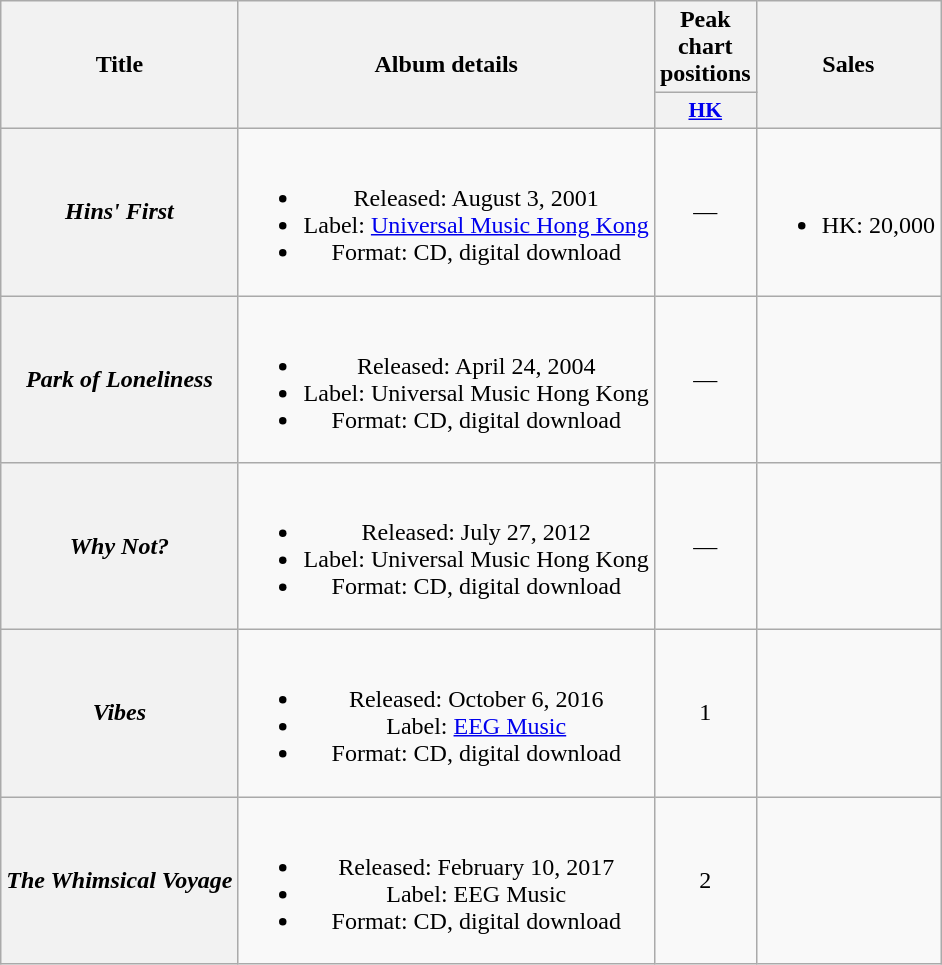<table class="wikitable plainrowheaders" style="text-align:center;">
<tr>
<th rowspan="2" scope="col">Title</th>
<th rowspan="2" scope="col">Album details</th>
<th>Peak chart positions</th>
<th rowspan="2">Sales</th>
</tr>
<tr>
<th scope="col" style="width:3em;font-size:90%;"><a href='#'>HK</a><br></th>
</tr>
<tr>
<th scope="row"><em>Hins' First</em></th>
<td><br><ul><li>Released: August 3, 2001</li><li>Label: <a href='#'>Universal Music Hong Kong</a></li><li>Format: CD, digital download</li></ul></td>
<td>—</td>
<td><br><ul><li>HK: 20,000</li></ul></td>
</tr>
<tr>
<th scope="row"><em>Park of Loneliness</em></th>
<td><br><ul><li>Released: April 24, 2004</li><li>Label: Universal Music Hong Kong</li><li>Format: CD, digital download</li></ul></td>
<td>—</td>
<td></td>
</tr>
<tr>
<th scope="row"><em>Why Not?</em></th>
<td><br><ul><li>Released: July 27, 2012</li><li>Label: Universal Music Hong Kong</li><li>Format: CD, digital download</li></ul></td>
<td>—</td>
<td></td>
</tr>
<tr>
<th scope="row"><em>Vibes</em></th>
<td><br><ul><li>Released: October 6, 2016</li><li>Label: <a href='#'>EEG Music</a></li><li>Format: CD, digital download</li></ul></td>
<td>1</td>
<td></td>
</tr>
<tr>
<th scope="row"><em>The Whimsical Voyage</em></th>
<td><br><ul><li>Released: February 10, 2017</li><li>Label: EEG Music</li><li>Format: CD, digital download</li></ul></td>
<td>2</td>
<td></td>
</tr>
</table>
